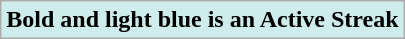<table class="wikitable ">
<tr style="background:#cfecec;">
<td><strong>Bold and light blue is an Active Streak</strong></td>
</tr>
</table>
